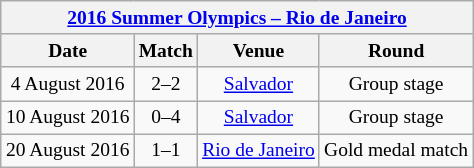<table class="wikitable" style="margin:1em auto 1em auto; text-align:center; font-size:small;">
<tr>
<th colspan="4"><a href='#'>2016 Summer Olympics – Rio de Janeiro</a></th>
</tr>
<tr>
<th>Date</th>
<th>Match</th>
<th>Venue</th>
<th>Round</th>
</tr>
<tr>
<td>4 August 2016</td>
<td> 2–2 </td>
<td><a href='#'>Salvador</a></td>
<td>Group stage</td>
</tr>
<tr>
<td>10 August 2016</td>
<td> 0–4 </td>
<td><a href='#'>Salvador</a></td>
<td>Group stage</td>
</tr>
<tr>
<td>20 August 2016</td>
<td> 1–1 <br></td>
<td><a href='#'>Rio de Janeiro</a></td>
<td>Gold medal match</td>
</tr>
</table>
